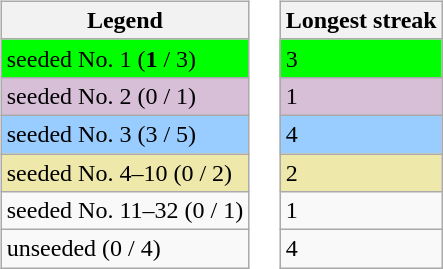<table>
<tr valign=top>
<td><br><table class="wikitable">
<tr>
<th>Legend</th>
</tr>
<tr bgcolor=lime>
<td>seeded No. 1 (<strong>1</strong> / 3)</td>
</tr>
<tr bgcolor=thistle>
<td>seeded No. 2 (0 / 1)</td>
</tr>
<tr bgcolor=#9cf>
<td>seeded No. 3 (3 / 5)</td>
</tr>
<tr bgcolor=eee8aa>
<td>seeded No. 4–10 (0 / 2)</td>
</tr>
<tr>
<td>seeded No. 11–32 (0 / 1)</td>
</tr>
<tr>
<td>unseeded (0 / 4)</td>
</tr>
</table>
</td>
<td><br><table class="wikitable">
<tr>
<th>Longest streak</th>
</tr>
<tr bgcolor=lime>
<td>3</td>
</tr>
<tr bgcolor=thistle>
<td>1</td>
</tr>
<tr bgcolor=#9cf>
<td>4</td>
</tr>
<tr bgcolor=eee8aa>
<td>2</td>
</tr>
<tr>
<td>1</td>
</tr>
<tr>
<td>4</td>
</tr>
</table>
</td>
</tr>
</table>
